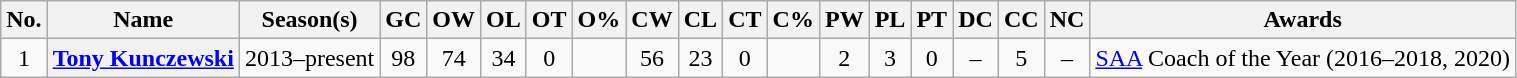<table class="wikitable sortable plainrowheaders" style="text-align:center">
<tr>
<th scope="col" class="unsortable">No.</th>
<th scope="col">Name</th>
<th scope="col">Season(s)</th>
<th scope="col">GC</th>
<th scope="col">OW</th>
<th scope="col">OL</th>
<th scope="col">OT</th>
<th scope="col">O%</th>
<th scope="col">CW</th>
<th scope="col">CL</th>
<th scope="col">CT</th>
<th scope="col">C%</th>
<th scope="col">PW</th>
<th scope="col">PL</th>
<th scope="col">PT</th>
<th scope="col">DC</th>
<th scope="col">CC</th>
<th scope="col">NC</th>
<th scope="col" class="unsortable">Awards</th>
</tr>
<tr>
<td>1</td>
<th scope="row"><a href='#'>Tony Kunczewski</a></th>
<td>2013–present</td>
<td>98</td>
<td>74</td>
<td>34</td>
<td>0</td>
<td></td>
<td>56</td>
<td>23</td>
<td>0</td>
<td></td>
<td>2</td>
<td>3</td>
<td>0</td>
<td>–</td>
<td>5</td>
<td>–</td>
<td><a href='#'>SAA</a> Coach of the Year (2016–2018, 2020)</td>
</tr>
</table>
